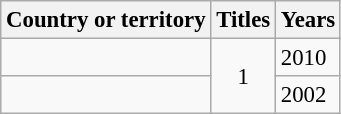<table class="wikitable" style="font-size:95%;">
<tr>
<th>Country or territory</th>
<th>Titles</th>
<th>Years</th>
</tr>
<tr>
<td></td>
<td rowspan="2" style="text-align:center;">1</td>
<td>2010</td>
</tr>
<tr>
<td></td>
<td>2002</td>
</tr>
</table>
